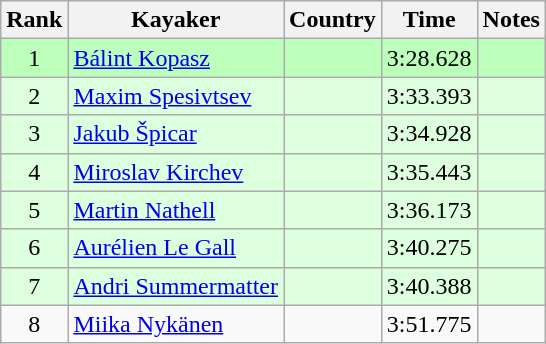<table class="wikitable" style="text-align:center">
<tr>
<th>Rank</th>
<th>Kayaker</th>
<th>Country</th>
<th>Time</th>
<th>Notes</th>
</tr>
<tr bgcolor=bbffbb>
<td>1</td>
<td align=left><a href='#'>Bálint Kopasz</a></td>
<td align=left></td>
<td>3:28.628</td>
<td></td>
</tr>
<tr bgcolor=ddffdd>
<td>2</td>
<td align=left><a href='#'>Maxim Spesivtsev</a></td>
<td align=left></td>
<td>3:33.393</td>
<td></td>
</tr>
<tr bgcolor=ddffdd>
<td>3</td>
<td align=left><a href='#'>Jakub Špicar</a></td>
<td align=left></td>
<td>3:34.928</td>
<td></td>
</tr>
<tr bgcolor=ddffdd>
<td>4</td>
<td align=left><a href='#'>Miroslav Kirchev</a></td>
<td align=left></td>
<td>3:35.443</td>
<td></td>
</tr>
<tr bgcolor=ddffdd>
<td>5</td>
<td align=left><a href='#'>Martin Nathell</a></td>
<td align=left></td>
<td>3:36.173</td>
<td></td>
</tr>
<tr bgcolor=ddffdd>
<td>6</td>
<td align=left><a href='#'>Aurélien Le Gall</a></td>
<td align=left></td>
<td>3:40.275</td>
<td></td>
</tr>
<tr bgcolor=ddffdd>
<td>7</td>
<td align=left><a href='#'>Andri Summermatter</a></td>
<td align=left></td>
<td>3:40.388</td>
<td></td>
</tr>
<tr>
<td>8</td>
<td align=left><a href='#'>Miika Nykänen</a></td>
<td align=left></td>
<td>3:51.775</td>
<td></td>
</tr>
</table>
